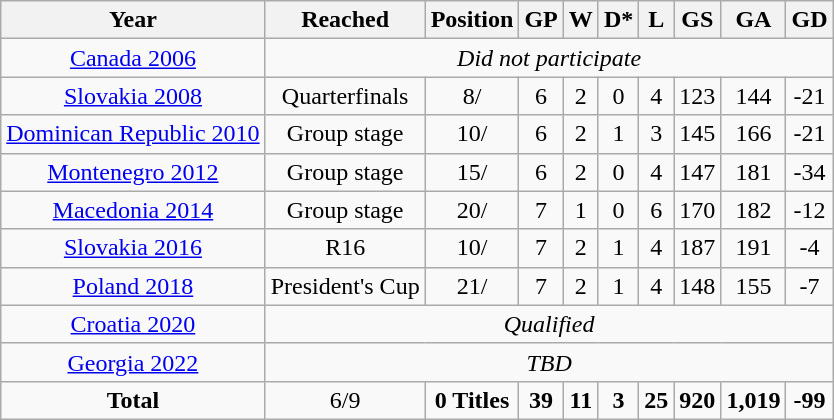<table class="wikitable" style="text-align: center;">
<tr>
<th>Year</th>
<th>Reached</th>
<th>Position</th>
<th>GP</th>
<th>W</th>
<th>D*</th>
<th>L</th>
<th>GS</th>
<th>GA</th>
<th>GD</th>
</tr>
<tr>
<td><a href='#'>Canada 2006</a></td>
<td colspan="9"><em>Did not participate</em></td>
</tr>
<tr>
<td><a href='#'>Slovakia 2008</a></td>
<td>Quarterfinals</td>
<td>8/</td>
<td>6</td>
<td>2</td>
<td>0</td>
<td>4</td>
<td>123</td>
<td>144</td>
<td>-21</td>
</tr>
<tr>
<td><a href='#'>Dominican Republic 2010</a></td>
<td>Group stage</td>
<td>10/</td>
<td>6</td>
<td>2</td>
<td>1</td>
<td>3</td>
<td>145</td>
<td>166</td>
<td>-21</td>
</tr>
<tr>
<td><a href='#'>Montenegro 2012</a></td>
<td>Group stage</td>
<td>15/</td>
<td>6</td>
<td>2</td>
<td>0</td>
<td>4</td>
<td>147</td>
<td>181</td>
<td>-34</td>
</tr>
<tr>
<td><a href='#'>Macedonia 2014</a></td>
<td>Group stage</td>
<td>20/</td>
<td>7</td>
<td>1</td>
<td>0</td>
<td>6</td>
<td>170</td>
<td>182</td>
<td>-12</td>
</tr>
<tr>
<td><a href='#'>Slovakia 2016</a></td>
<td>R16</td>
<td>10/</td>
<td>7</td>
<td>2</td>
<td>1</td>
<td>4</td>
<td>187</td>
<td>191</td>
<td>-4</td>
</tr>
<tr>
<td><a href='#'>Poland 2018</a></td>
<td>President's Cup</td>
<td>21/</td>
<td>7</td>
<td>2</td>
<td>1</td>
<td>4</td>
<td>148</td>
<td>155</td>
<td>-7</td>
</tr>
<tr>
<td><a href='#'>Croatia 2020</a></td>
<td colspan="9"><em>Qualified</em></td>
</tr>
<tr>
<td><a href='#'>Georgia 2022</a></td>
<td colspan="9"><em>TBD</em></td>
</tr>
<tr>
<td><strong>Total</strong></td>
<td>6/9</td>
<td><strong>0 Titles</strong></td>
<td><strong>39</strong></td>
<td><strong>11</strong></td>
<td><strong>3</strong></td>
<td><strong>25</strong></td>
<td><strong>920</strong></td>
<td><strong>1,019</strong></td>
<td><strong>-99</strong></td>
</tr>
</table>
